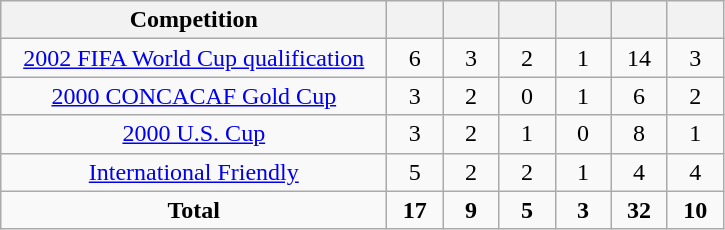<table class="wikitable" style="text-align: center;">
<tr>
<th width=250>Competition</th>
<th width=30></th>
<th width=30></th>
<th width=30></th>
<th width=30></th>
<th width=30></th>
<th width=30></th>
</tr>
<tr>
<td><a href='#'>2002 FIFA World Cup qualification</a></td>
<td>6</td>
<td>3</td>
<td>2</td>
<td>1</td>
<td>14</td>
<td>3</td>
</tr>
<tr>
<td><a href='#'>2000 CONCACAF Gold Cup</a></td>
<td>3</td>
<td>2</td>
<td>0</td>
<td>1</td>
<td>6</td>
<td>2</td>
</tr>
<tr>
<td><a href='#'>2000 U.S. Cup</a></td>
<td>3</td>
<td>2</td>
<td>1</td>
<td>0</td>
<td>8</td>
<td>1</td>
</tr>
<tr>
<td><a href='#'>International Friendly</a></td>
<td>5</td>
<td>2</td>
<td>2</td>
<td>1</td>
<td>4</td>
<td>4</td>
</tr>
<tr>
<td><strong>Total</strong></td>
<td><strong>17</strong></td>
<td><strong>9</strong></td>
<td><strong>5</strong></td>
<td><strong>3</strong></td>
<td><strong>32</strong></td>
<td><strong>10</strong></td>
</tr>
</table>
